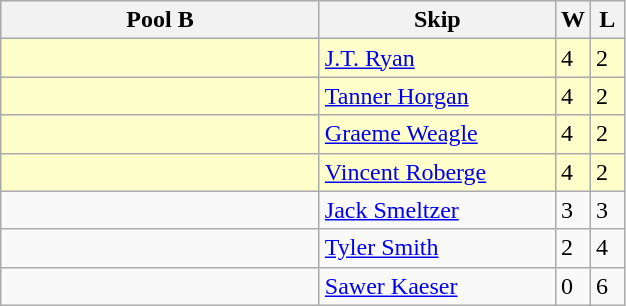<table class="wikitable" style="float:left;">
<tr>
<th width=205>Pool B</th>
<th width=150>Skip</th>
<th width=15>W</th>
<th width=15>L</th>
</tr>
<tr bgcolor=#ffffcc>
<td></td>
<td><a href='#'>J.T. Ryan</a></td>
<td>4</td>
<td>2</td>
</tr>
<tr bgcolor=#ffffcc>
<td></td>
<td><a href='#'>Tanner Horgan</a></td>
<td>4</td>
<td>2</td>
</tr>
<tr bgcolor=#ffffcc>
<td></td>
<td><a href='#'>Graeme Weagle</a></td>
<td>4</td>
<td>2</td>
</tr>
<tr bgcolor=#ffffcc>
<td></td>
<td><a href='#'>Vincent Roberge</a></td>
<td>4</td>
<td>2</td>
</tr>
<tr>
<td></td>
<td><a href='#'>Jack Smeltzer</a></td>
<td>3</td>
<td>3</td>
</tr>
<tr>
<td></td>
<td><a href='#'>Tyler Smith</a></td>
<td>2</td>
<td>4</td>
</tr>
<tr>
<td></td>
<td><a href='#'>Sawer Kaeser</a></td>
<td>0</td>
<td>6</td>
</tr>
</table>
